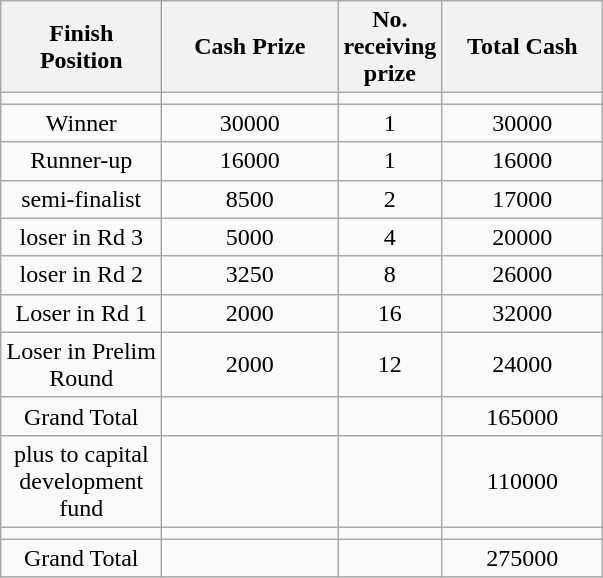<table class="wikitable" style="text-align:center;">
<tr>
<th width=100 abbr="Finish Position">Finish Position</th>
<th width=110 abbr="Cash Prize">Cash Prize</th>
<th width=50 abbr="No. receiving prize">No. receiving prize</th>
<th width=100 abbr="Total Cash">Total Cash</th>
</tr>
<tr>
<td></td>
<td></td>
<td></td>
<td></td>
</tr>
<tr>
<td>Winner</td>
<td>30000</td>
<td>1</td>
<td>30000</td>
</tr>
<tr>
<td>Runner-up</td>
<td>16000</td>
<td>1</td>
<td>16000</td>
</tr>
<tr>
<td>semi-finalist</td>
<td>8500</td>
<td>2</td>
<td>17000</td>
</tr>
<tr>
<td>loser in Rd 3</td>
<td>5000</td>
<td>4</td>
<td>20000</td>
</tr>
<tr>
<td>loser in Rd 2</td>
<td>3250</td>
<td>8</td>
<td>26000</td>
</tr>
<tr>
<td>Loser in Rd 1</td>
<td>2000</td>
<td>16</td>
<td>32000</td>
</tr>
<tr>
<td>Loser in Prelim Round</td>
<td>2000</td>
<td>12</td>
<td>24000</td>
</tr>
<tr>
<td>Grand Total</td>
<td></td>
<td></td>
<td>165000</td>
</tr>
<tr>
<td>plus to capital development fund</td>
<td></td>
<td></td>
<td>110000</td>
</tr>
<tr>
<td></td>
<td></td>
<td></td>
<td></td>
</tr>
<tr>
<td>Grand Total</td>
<td></td>
<td></td>
<td>275000</td>
</tr>
</table>
